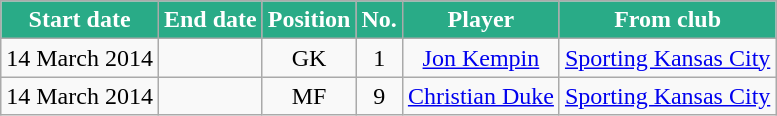<table class="wikitable sortable">
<tr>
<th style="background:#29AB87; color:white;"><strong>Start date</strong></th>
<th style="background:#29AB87; color:white;"><strong>End date</strong></th>
<th style="background:#29AB87; color:white;"><strong>Position</strong></th>
<th style="background:#29AB87; color:white;"><strong>No.</strong></th>
<th style="background:#29AB87; color:white;"><strong>Player</strong></th>
<th style="background:#29AB87; color:white;"><strong>From club</strong></th>
</tr>
<tr>
<td>14 March 2014</td>
<td></td>
<td style="text-align:center;">GK</td>
<td style="text-align:center;">1</td>
<td style="text-align:center;"> <a href='#'>Jon Kempin</a></td>
<td style="text-align:center;"> <a href='#'>Sporting Kansas City</a></td>
</tr>
<tr>
<td>14 March 2014</td>
<td></td>
<td style="text-align:center;">MF</td>
<td style="text-align:center;">9</td>
<td style="text-align:center;"> <a href='#'>Christian Duke</a></td>
<td style="text-align:center;"> <a href='#'>Sporting Kansas City</a></td>
</tr>
</table>
